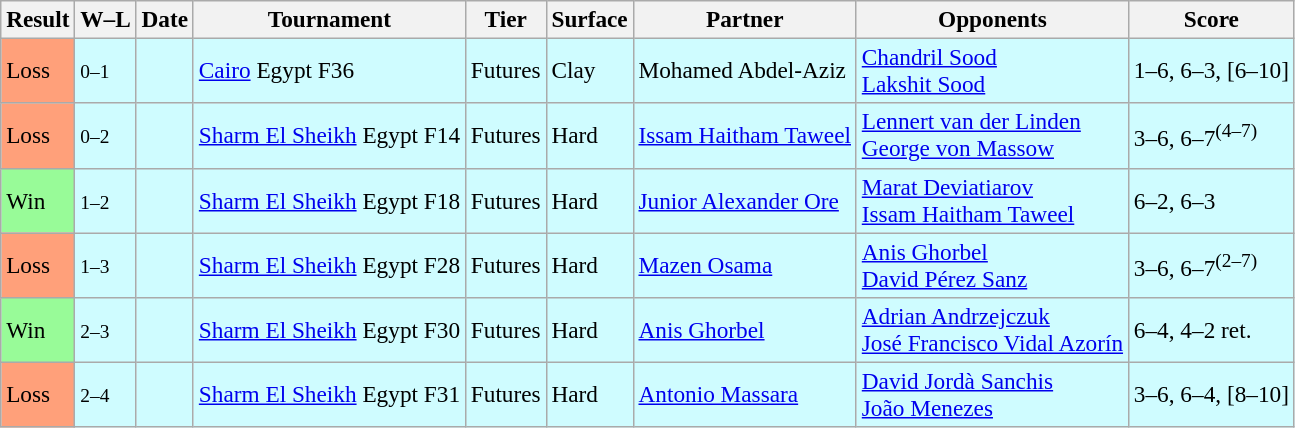<table class="sortable wikitable" style=font-size:97%>
<tr>
<th>Result</th>
<th class="unsortable">W–L</th>
<th>Date</th>
<th>Tournament</th>
<th>Tier</th>
<th>Surface</th>
<th>Partner</th>
<th>Opponents</th>
<th class="unsortable">Score</th>
</tr>
<tr style="background:#cffcff;">
<td bgcolor=FFA07A>Loss</td>
<td><small>0–1</small></td>
<td></td>
<td> <a href='#'>Cairo</a> Egypt F36</td>
<td>Futures</td>
<td>Clay</td>
<td> Mohamed Abdel-Aziz</td>
<td> <a href='#'>Chandril Sood</a><br> <a href='#'>Lakshit Sood</a></td>
<td>1–6, 6–3, [6–10]</td>
</tr>
<tr style="background:#cffcff;">
<td bgcolor=FFA07A>Loss</td>
<td><small>0–2</small></td>
<td></td>
<td> <a href='#'>Sharm El Sheikh</a> Egypt F14</td>
<td>Futures</td>
<td>Hard</td>
<td> <a href='#'>Issam Haitham Taweel</a></td>
<td> <a href='#'>Lennert van der Linden</a><br> <a href='#'>George von Massow</a></td>
<td>3–6, 6–7<sup>(4–7)</sup></td>
</tr>
<tr style="background:#cffcff;">
<td bgcolor=98fb98>Win</td>
<td><small>1–2</small></td>
<td></td>
<td> <a href='#'>Sharm El Sheikh</a> Egypt F18</td>
<td>Futures</td>
<td>Hard</td>
<td> <a href='#'>Junior Alexander Ore</a></td>
<td> <a href='#'>Marat Deviatiarov</a><br> <a href='#'>Issam Haitham Taweel</a></td>
<td>6–2, 6–3</td>
</tr>
<tr style="background:#cffcff;">
<td bgcolor=FFA07A>Loss</td>
<td><small>1–3</small></td>
<td></td>
<td> <a href='#'>Sharm El Sheikh</a> Egypt F28</td>
<td>Futures</td>
<td>Hard</td>
<td> <a href='#'>Mazen Osama</a></td>
<td> <a href='#'>Anis Ghorbel</a><br> <a href='#'>David Pérez Sanz</a></td>
<td>3–6, 6–7<sup>(2–7)</sup></td>
</tr>
<tr style="background:#cffcff;">
<td bgcolor=98fb98>Win</td>
<td><small>2–3</small></td>
<td></td>
<td> <a href='#'>Sharm El Sheikh</a> Egypt F30</td>
<td>Futures</td>
<td>Hard</td>
<td> <a href='#'>Anis Ghorbel</a></td>
<td> <a href='#'>Adrian Andrzejczuk</a><br> <a href='#'>José Francisco Vidal Azorín</a></td>
<td>6–4, 4–2 ret.</td>
</tr>
<tr style="background:#cffcff;">
<td bgcolor=FFA07A>Loss</td>
<td><small>2–4</small></td>
<td></td>
<td> <a href='#'>Sharm El Sheikh</a> Egypt F31</td>
<td>Futures</td>
<td>Hard</td>
<td> <a href='#'>Antonio Massara</a></td>
<td> <a href='#'>David Jordà Sanchis</a><br> <a href='#'>João Menezes</a></td>
<td>3–6, 6–4, [8–10]</td>
</tr>
</table>
